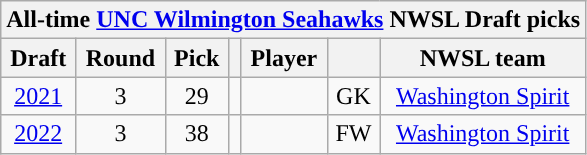<table class="wikitable sortable" style="text-align: center;">
<tr>
<th colspan="7" style="background:#">All-time <a href='#'><span>UNC Wilmington Seahawks</span></a> NWSL Draft picks</th>
</tr>
<tr>
<th scope="col">Draft</th>
<th scope="col">Round</th>
<th scope="col">Pick</th>
<th scope="col"></th>
<th scope="col">Player</th>
<th scope="col"></th>
<th scope="col">NWSL team</th>
</tr>
<tr>
<td><a href='#'>2021</a></td>
<td>3</td>
<td>29</td>
<td></td>
<td></td>
<td>GK</td>
<td><a href='#'>Washington Spirit</a></td>
</tr>
<tr>
<td><a href='#'>2022</a></td>
<td>3</td>
<td>38</td>
<td></td>
<td></td>
<td>FW</td>
<td><a href='#'>Washington Spirit</a></td>
</tr>
</table>
